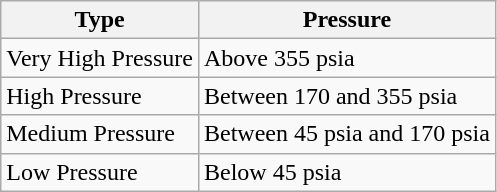<table class=wikitable>
<tr>
<th>Type</th>
<th>Pressure</th>
</tr>
<tr>
<td>Very High Pressure</td>
<td>Above 355 psia</td>
</tr>
<tr>
<td>High Pressure</td>
<td>Between 170 and 355 psia</td>
</tr>
<tr>
<td>Medium Pressure</td>
<td>Between 45 psia and 170 psia</td>
</tr>
<tr>
<td>Low Pressure</td>
<td>Below 45 psia</td>
</tr>
</table>
